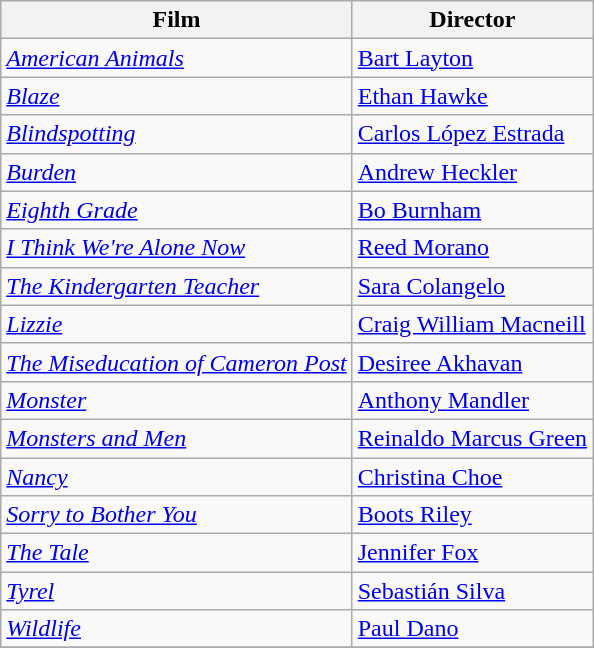<table class="wikitable sortable">
<tr>
<th>Film</th>
<th>Director</th>
</tr>
<tr>
<td><em><a href='#'>American Animals</a></em></td>
<td><a href='#'>Bart Layton</a></td>
</tr>
<tr>
<td><em><a href='#'>Blaze</a></em></td>
<td><a href='#'>Ethan Hawke</a></td>
</tr>
<tr>
<td><em><a href='#'>Blindspotting</a></em></td>
<td><a href='#'>Carlos López Estrada</a></td>
</tr>
<tr>
<td><em><a href='#'>Burden</a></em></td>
<td><a href='#'>Andrew Heckler</a></td>
</tr>
<tr>
<td><em><a href='#'>Eighth Grade</a></em></td>
<td><a href='#'>Bo Burnham</a></td>
</tr>
<tr>
<td><em><a href='#'>I Think We're Alone Now</a></em></td>
<td><a href='#'>Reed Morano</a></td>
</tr>
<tr>
<td><em><a href='#'>The Kindergarten Teacher</a></em></td>
<td><a href='#'>Sara Colangelo</a></td>
</tr>
<tr>
<td><em><a href='#'>Lizzie</a></em></td>
<td><a href='#'>Craig William Macneill</a></td>
</tr>
<tr>
<td><em><a href='#'>The Miseducation of Cameron Post</a></em></td>
<td><a href='#'>Desiree Akhavan</a></td>
</tr>
<tr>
<td><em><a href='#'>Monster</a></em></td>
<td><a href='#'>Anthony Mandler</a></td>
</tr>
<tr>
<td><em><a href='#'>Monsters and Men</a></em></td>
<td><a href='#'>Reinaldo Marcus Green</a></td>
</tr>
<tr>
<td><em><a href='#'>Nancy</a></em></td>
<td><a href='#'>Christina Choe</a></td>
</tr>
<tr>
<td><em><a href='#'>Sorry to Bother You</a></em></td>
<td><a href='#'>Boots Riley</a></td>
</tr>
<tr>
<td><em><a href='#'>The Tale</a></em></td>
<td><a href='#'>Jennifer Fox</a></td>
</tr>
<tr>
<td><em><a href='#'>Tyrel</a></em></td>
<td><a href='#'>Sebastián Silva</a></td>
</tr>
<tr>
<td><em><a href='#'>Wildlife</a></em></td>
<td><a href='#'>Paul Dano</a></td>
</tr>
<tr>
</tr>
</table>
